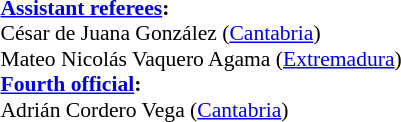<table width=50% style="font-size: 90%">
<tr>
<td><br><strong><a href='#'>Assistant referees</a>:</strong>
<br>César de Juana González (<a href='#'>Cantabria</a>)
<br>Mateo Nicolás Vaquero Agama (<a href='#'>Extremadura</a>)
<br><strong><a href='#'>Fourth official</a>:</strong>
<br>Adrián Cordero Vega (<a href='#'>Cantabria</a>)</td>
</tr>
</table>
